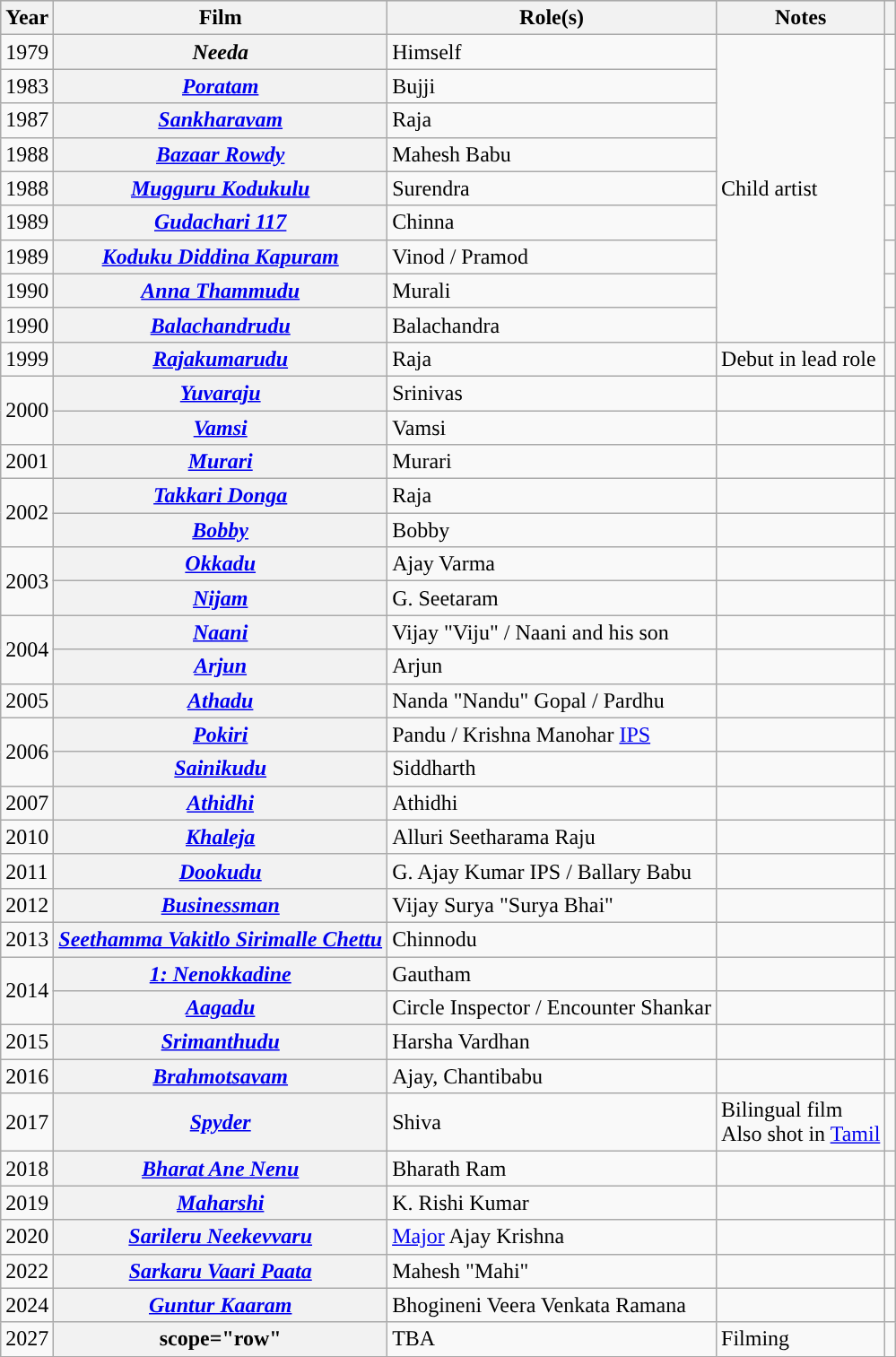<table class="wikitable sortable plainrowheaders" id="filmography">
<tr style="background:#ccc; text-align:center;">
<th scope="col">Year</th>
<th scope="col">Film</th>
<th scope="col">Role(s)</th>
<th scope="col" class="unsortable">Notes</th>
<th scope="col" class="unsortable"></th>
</tr>
<tr>
<td>1979</td>
<th scope="row"><em>Needa</em></th>
<td>Himself</td>
<td rowspan="9">Child artist</td>
<td style="text-align:center;"></td>
</tr>
<tr>
<td>1983</td>
<th scope="row"><em><a href='#'>Poratam</a></em></th>
<td>Bujji</td>
<td style="text-align:center;"></td>
</tr>
<tr>
<td>1987</td>
<th scope="row"><em><a href='#'>Sankharavam</a></em></th>
<td>Raja</td>
<td style="text-align:center;"></td>
</tr>
<tr>
<td>1988</td>
<th scope="row"><em><a href='#'>Bazaar Rowdy</a></em></th>
<td>Mahesh Babu</td>
<td style="text-align:center;"></td>
</tr>
<tr>
<td>1988</td>
<th scope="row"><em><a href='#'>Mugguru Kodukulu</a></em></th>
<td>Surendra</td>
<td style="text-align:center;"></td>
</tr>
<tr>
<td>1989</td>
<th scope="row"><em><a href='#'>Gudachari 117</a></em></th>
<td>Chinna</td>
<td style="text-align:center;"></td>
</tr>
<tr>
<td>1989</td>
<th scope="row"><em><a href='#'>Koduku Diddina Kapuram</a></em></th>
<td>Vinod / Pramod</td>
<td style="text-align:center;"></td>
</tr>
<tr>
<td>1990</td>
<th scope="row"><em><a href='#'>Anna Thammudu</a></em></th>
<td>Murali</td>
<td style="text-align:center;"></td>
</tr>
<tr>
<td>1990</td>
<th scope="row"><em><a href='#'>Balachandrudu</a></em></th>
<td>Balachandra</td>
<td style="text-align:center;"></td>
</tr>
<tr>
<td>1999</td>
<th scope="row"><em><a href='#'>Rajakumarudu</a></em></th>
<td>Raja</td>
<td>Debut in lead role</td>
<td style="text-align:center;"></td>
</tr>
<tr>
<td rowspan="2">2000</td>
<th scope="row"><em><a href='#'>Yuvaraju</a></em></th>
<td>Srinivas</td>
<td></td>
<td style="text-align:center;"></td>
</tr>
<tr>
<th scope="row"><em><a href='#'>Vamsi</a></em></th>
<td>Vamsi</td>
<td></td>
<td style="text-align:center;"></td>
</tr>
<tr>
<td>2001</td>
<th scope="row"><em><a href='#'>Murari</a></em></th>
<td>Murari</td>
<td></td>
<td style="text-align:center;"></td>
</tr>
<tr>
<td rowspan="2">2002</td>
<th scope="row"><em><a href='#'>Takkari Donga</a></em></th>
<td>Raja</td>
<td></td>
<td style="text-align:center;"></td>
</tr>
<tr>
<th scope="row"><em><a href='#'>Bobby</a></em></th>
<td>Bobby</td>
<td></td>
<td style="text-align:center;"></td>
</tr>
<tr>
<td rowspan="2">2003</td>
<th scope="row"><em><a href='#'>Okkadu</a></em></th>
<td>Ajay Varma</td>
<td></td>
<td style="text-align:center;"></td>
</tr>
<tr>
<th scope="row"><em><a href='#'>Nijam</a></em></th>
<td>G. Seetaram</td>
<td></td>
<td style="text-align:center;"></td>
</tr>
<tr>
<td rowspan="2">2004</td>
<th scope="row"><em><a href='#'>Naani</a></em></th>
<td>Vijay "Viju" / Naani and his son</td>
<td></td>
<td style="text-align:center;"></td>
</tr>
<tr>
<th scope="row"><em><a href='#'>Arjun</a></em></th>
<td>Arjun</td>
<td></td>
<td style="text-align:center;"></td>
</tr>
<tr>
<td>2005</td>
<th scope="row"><em><a href='#'>Athadu</a></em></th>
<td>Nanda "Nandu" Gopal / Pardhu</td>
<td></td>
<td style="text-align:center;"></td>
</tr>
<tr>
<td rowspan="2">2006</td>
<th scope="row"><em><a href='#'>Pokiri</a></em></th>
<td>Pandu / Krishna Manohar <a href='#'>IPS</a></td>
<td></td>
<td style="text-align:center;"></td>
</tr>
<tr>
<th scope="row"><em><a href='#'>Sainikudu</a></em></th>
<td>Siddharth</td>
<td></td>
<td style="text-align:center;"></td>
</tr>
<tr>
<td>2007</td>
<th scope="row"><em><a href='#'>Athidhi</a></em></th>
<td>Athidhi</td>
<td></td>
<td style="text-align:center;"></td>
</tr>
<tr>
<td>2010</td>
<th scope="row"><em><a href='#'>Khaleja</a></em></th>
<td>Alluri Seetharama Raju</td>
<td></td>
<td style="text-align:center;"></td>
</tr>
<tr>
<td>2011</td>
<th scope="row"><em><a href='#'>Dookudu</a></em></th>
<td>G. Ajay Kumar IPS / Ballary Babu</td>
<td></td>
<td style="text-align:center;"></td>
</tr>
<tr>
<td>2012</td>
<th scope="row"><em><a href='#'>Businessman</a></em></th>
<td>Vijay Surya "Surya Bhai"</td>
<td></td>
<td style="text-align:center;"></td>
</tr>
<tr>
<td>2013</td>
<th scope="row"><em><a href='#'>Seethamma Vakitlo Sirimalle Chettu</a></em></th>
<td>Chinnodu</td>
<td></td>
<td style="text-align:center;"></td>
</tr>
<tr>
<td rowspan="2">2014</td>
<th scope="row"><em><a href='#'>1: Nenokkadine</a></em></th>
<td>Gautham</td>
<td></td>
<td style="text-align:center;"></td>
</tr>
<tr>
<th scope="row"><em><a href='#'>Aagadu</a></em></th>
<td>Circle Inspector / Encounter Shankar</td>
<td></td>
<td style="text-align:center;"></td>
</tr>
<tr>
<td>2015</td>
<th scope="row"><em><a href='#'>Srimanthudu</a></em></th>
<td>Harsha Vardhan</td>
<td></td>
<td style="text-align:center;"></td>
</tr>
<tr>
<td>2016</td>
<th scope="row"><em><a href='#'>Brahmotsavam</a></em></th>
<td>Ajay, Chantibabu</td>
<td></td>
<td style="text-align:center;"></td>
</tr>
<tr>
<td>2017</td>
<th scope="row"><em><a href='#'>Spyder</a></em></th>
<td>Shiva</td>
<td>Bilingual film<br>Also shot in <a href='#'>Tamil</a></td>
<td style="text-align:center;"></td>
</tr>
<tr>
<td>2018</td>
<th scope="row"><em><a href='#'>Bharat Ane Nenu</a></em></th>
<td>Bharath Ram</td>
<td></td>
<td style="text-align:center;"></td>
</tr>
<tr>
<td>2019</td>
<th scope="row"><em><a href='#'>Maharshi</a></em></th>
<td>K. Rishi Kumar</td>
<td></td>
<td style="text-align:center;"></td>
</tr>
<tr>
<td>2020</td>
<th scope="row"><em><a href='#'>Sarileru Neekevvaru</a></em></th>
<td><a href='#'>Major</a> Ajay Krishna</td>
<td></td>
<td style="text-align:center;"></td>
</tr>
<tr>
<td>2022</td>
<th scope="row"><em><a href='#'>Sarkaru Vaari Paata</a></em></th>
<td>Mahesh "Mahi"</td>
<td></td>
<td style="text-align:center;"></td>
</tr>
<tr>
<td>2024</td>
<th scope="row"><em><a href='#'>Guntur Kaaram</a></em></th>
<td>Bhogineni Veera Venkata Ramana</td>
<td></td>
<td style="text-align:center"></td>
</tr>
<tr>
<td>2027</td>
<th>scope="row" </th>
<td>TBA</td>
<td>Filming</td>
<td style="text-align:center;"></td>
</tr>
</table>
